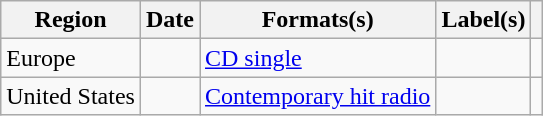<table class="wikitable plainrowheaders" style="text-align:left">
<tr>
<th scope="col">Region</th>
<th scope="col">Date</th>
<th scope="col">Formats(s)</th>
<th scope="col">Label(s)</th>
<th scope="col"></th>
</tr>
<tr>
<td>Europe</td>
<td></td>
<td><a href='#'>CD single</a></td>
<td></td>
<td align="center"></td>
</tr>
<tr>
<td>United States</td>
<td></td>
<td><a href='#'>Contemporary hit radio</a></td>
<td></td>
<td align="center"></td>
</tr>
</table>
